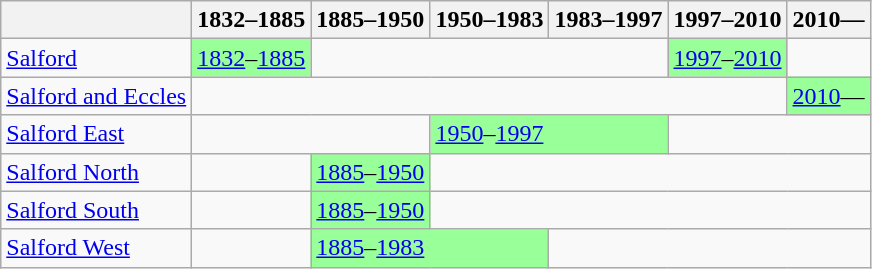<table class="wikitable">
<tr>
<th> </th>
<th>1832–1885</th>
<th>1885–1950</th>
<th>1950–1983</th>
<th>1983–1997</th>
<th>1997–2010</th>
<th>2010—</th>
</tr>
<tr>
<td><a href='#'>Salford</a></td>
<td colspan="1" bgcolor="#99FF99"><a href='#'>1832</a>–<a href='#'>1885</a></td>
<td colspan="3"> </td>
<td colspan="1" bgcolor="#99FF99"><a href='#'>1997</a>–<a href='#'>2010</a></td>
<td colspan="1"> </td>
</tr>
<tr>
<td><a href='#'>Salford and Eccles</a></td>
<td colspan="5"> </td>
<td colspan="1" bgcolor="#99FF99"><a href='#'>2010</a>—</td>
</tr>
<tr>
<td><a href='#'>Salford East</a></td>
<td colspan="2"> </td>
<td colspan="2" bgcolor="#99FF99"><a href='#'>1950</a>–<a href='#'>1997</a></td>
<td colspan="2"> </td>
</tr>
<tr>
<td><a href='#'>Salford North</a></td>
<td colspan="1"> </td>
<td colspan="1" bgcolor="#99FF99"><a href='#'>1885</a>–<a href='#'>1950</a></td>
<td colspan="4"> </td>
</tr>
<tr>
<td><a href='#'>Salford South</a></td>
<td colspan="1"> </td>
<td colspan="1" bgcolor="#99FF99"><a href='#'>1885</a>–<a href='#'>1950</a></td>
<td colspan="4"> </td>
</tr>
<tr>
<td><a href='#'>Salford West</a></td>
<td colspan="1"> </td>
<td colspan="2" bgcolor="#99FF99"><a href='#'>1885</a>–<a href='#'>1983</a></td>
<td colspan="3"> </td>
</tr>
</table>
